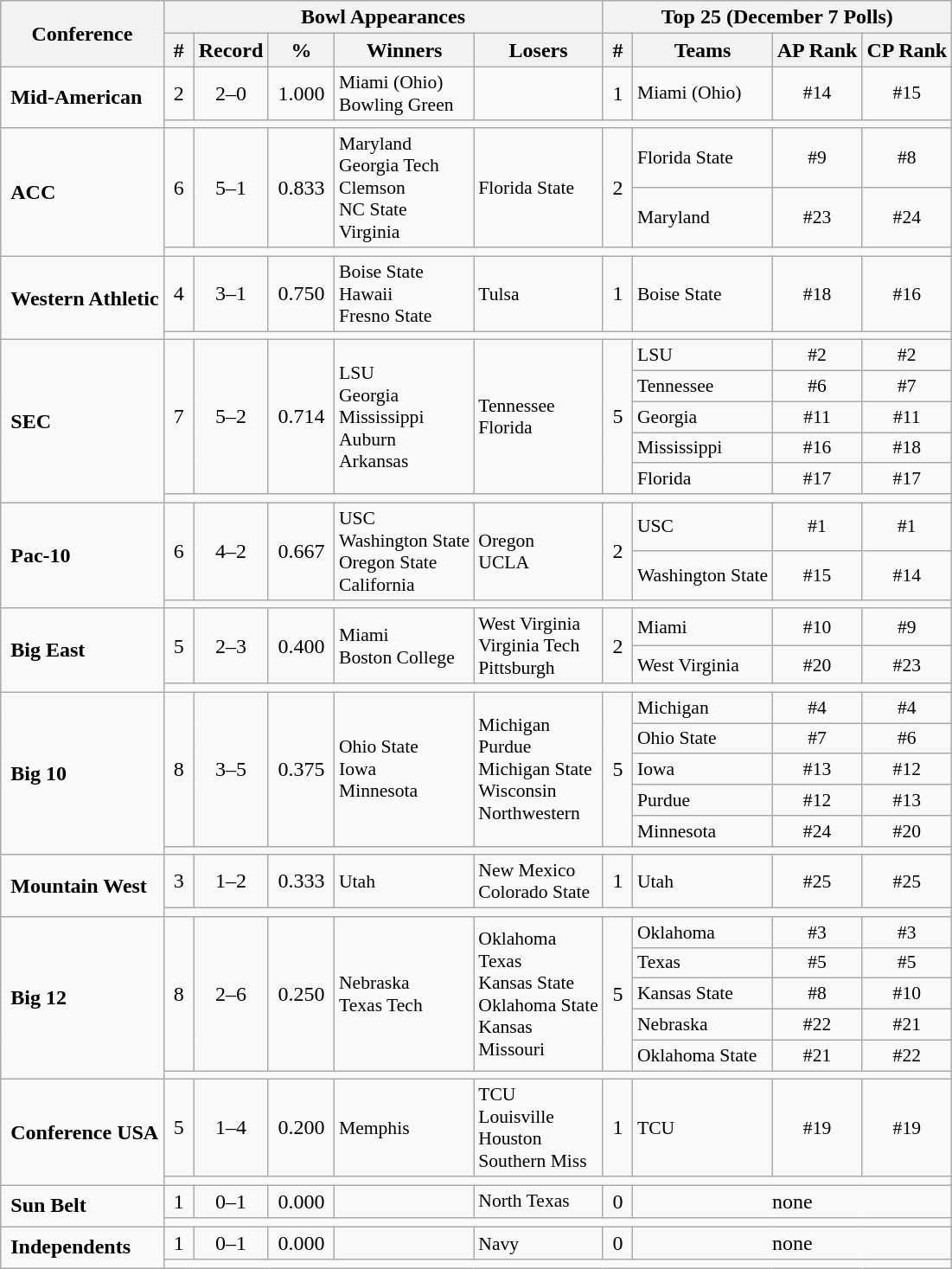<table class="wikitable">
<tr>
<th rowspan="2" style="vertical-align=bottom;">Conference</th>
<th colspan="5">Bowl Appearances</th>
<th colspan="4">Top 25 (December 7 Polls)</th>
</tr>
<tr>
<th> # </th>
<th>Record</th>
<th>%</th>
<th>Winners</th>
<th>Losers</th>
<th> # </th>
<th>Teams</th>
<th>AP Rank</th>
<th>CP Rank</th>
</tr>
<tr>
<td rowspan="2"> <strong>Mid-American</strong></td>
<td style="text-align:center;">2</td>
<td style="text-align:center;">2–0</td>
<td style="text-align:center;"> 1.000 </td>
<td style="font-size:90%;">Miami (Ohio)<br>Bowling Green</td>
<td style="font-size:90%;"></td>
<td style="text-align:center;">1</td>
<td style="font-size:90%;">Miami (Ohio)</td>
<td style="text-align:center; font-size:90%;">#14</td>
<td style="text-align:center; font-size:90%;">#15</td>
</tr>
<tr>
<td colspan="10" style="font-size:90%;"></td>
</tr>
<tr>
<td rowspan="3"> <strong>ACC</strong></td>
<td rowspan="2" style="text-align:center;">6</td>
<td rowspan="2" style="text-align:center;">5–1</td>
<td rowspan="2" style="text-align:center;"> 0.833 </td>
<td rowspan="2" style="font-size:90%;">Maryland<br>Georgia Tech<br>Clemson<br>NC State<br>Virginia</td>
<td rowspan="2" style="font-size:90%;">Florida State</td>
<td rowspan="2" style="text-align:center;">2</td>
<td style="font-size:90%;">Florida State</td>
<td style="text-align:center; font-size:90%;">#9</td>
<td style="text-align:center; font-size:90%;">#8</td>
</tr>
<tr>
<td style="font-size:90%;">Maryland</td>
<td style="text-align:center; font-size:90%;">#23</td>
<td style="text-align:center; font-size:90%;">#24</td>
</tr>
<tr>
<td colspan="10" style="font-size:90%;"></td>
</tr>
<tr>
<td rowspan="2"> <strong>Western Athletic</strong></td>
<td style="text-align:center;">4</td>
<td style="text-align:center;">3–1</td>
<td style="text-align:center;"> 0.750 </td>
<td style="font-size:90%;">Boise State<br>Hawaii<br>Fresno State</td>
<td style="font-size:90%;">Tulsa</td>
<td style="text-align:center;">1</td>
<td style="font-size:90%;">Boise State</td>
<td style="text-align:center; font-size:90%;">#18</td>
<td style="text-align:center; font-size:90%;">#16</td>
</tr>
<tr>
<td colspan="10" style="font-size:90%;"></td>
</tr>
<tr>
<td rowspan="6"> <strong>SEC</strong></td>
<td rowspan="5" style="text-align:center;">7</td>
<td rowspan="5" style="text-align:center;">5–2</td>
<td rowspan="5" style="text-align:center;"> 0.714 </td>
<td rowspan="5" style="font-size:90%;">LSU<br>Georgia<br>Mississippi<br>Auburn<br>Arkansas</td>
<td rowspan="5" style="font-size:90%;">Tennessee<br>Florida</td>
<td rowspan="5" style="text-align:center;">5</td>
<td style="font-size:90%;">LSU</td>
<td style="text-align:center; font-size:90%;">#2</td>
<td style="text-align:center; font-size:90%;">#2</td>
</tr>
<tr>
<td style="font-size:90%;">Tennessee</td>
<td style="text-align:center; font-size:90%;">#6</td>
<td style="text-align:center; font-size:90%;">#7</td>
</tr>
<tr>
<td style="font-size:90%;">Georgia</td>
<td style="text-align:center; font-size:90%;">#11</td>
<td style="text-align:center; font-size:90%;">#11</td>
</tr>
<tr>
<td style="font-size:90%;">Mississippi</td>
<td style="text-align:center; font-size:90%;">#16</td>
<td style="text-align:center; font-size:90%;">#18</td>
</tr>
<tr>
<td style="font-size:90%;">Florida</td>
<td style="text-align:center; font-size:90%;">#17</td>
<td style="text-align:center; font-size:90%;">#17</td>
</tr>
<tr>
<td colspan="10" style="font-size:90%;"></td>
</tr>
<tr>
<td rowspan="3"> <strong>Pac-10</strong></td>
<td rowspan="2" style="text-align:center;">6</td>
<td rowspan="2" style="text-align:center;">4–2</td>
<td rowspan="2" style="text-align:center;"> 0.667 </td>
<td rowspan="2" style="font-size:90%;">USC<br>Washington State<br>Oregon State<br>California</td>
<td rowspan="2" style="font-size:90%;">Oregon<br>UCLA</td>
<td rowspan="2" style="text-align:center;">2</td>
<td style="font-size:90%;">USC</td>
<td style="text-align:center; font-size:90%;">#1</td>
<td style="text-align:center; font-size:90%;">#1</td>
</tr>
<tr>
<td style="font-size:90%;">Washington State</td>
<td style="text-align:center; font-size:90%;">#15</td>
<td style="text-align:center; font-size:90%;">#14</td>
</tr>
<tr>
<td colspan="10" style="font-size:90%;"></td>
</tr>
<tr>
<td rowspan="3"> <strong>Big East</strong></td>
<td rowspan="2" style="text-align:center;">5</td>
<td rowspan="2" style="text-align:center;">2–3</td>
<td rowspan="2" style="text-align:center;"> 0.400 </td>
<td rowspan="2" style="font-size:90%;">Miami<br>Boston College</td>
<td rowspan="2" style="font-size:90%;">West Virginia<br>Virginia Tech<br>Pittsburgh</td>
<td rowspan="2" style="text-align:center;">2</td>
<td style="font-size:90%;">Miami</td>
<td style="text-align:center; font-size:90%;">#10</td>
<td style="text-align:center; font-size:90%;">#9</td>
</tr>
<tr>
<td style="font-size:90%;">West Virginia</td>
<td style="text-align:center; font-size:90%;">#20</td>
<td style="text-align:center; font-size:90%;">#23</td>
</tr>
<tr>
<td colspan="10" style="font-size:90%;"></td>
</tr>
<tr>
<td rowspan="6"> <strong>Big 10</strong></td>
<td rowspan="5" style="text-align:center;">8</td>
<td rowspan="5" style="text-align:center;">3–5</td>
<td rowspan="5" style="text-align:center;"> 0.375 </td>
<td rowspan="5" style="font-size:90%;">Ohio State<br>Iowa<br>Minnesota</td>
<td rowspan="5" style="font-size:90%;">Michigan<br>Purdue<br>Michigan State<br>Wisconsin<br>Northwestern</td>
<td rowspan="5" style="text-align:center;">5</td>
<td style="font-size:90%;">Michigan</td>
<td style="text-align:center; font-size:90%;">#4</td>
<td style="text-align:center; font-size:90%;">#4</td>
</tr>
<tr>
<td style="font-size:90%;">Ohio State</td>
<td style="text-align:center; font-size:90%;">#7</td>
<td style="text-align:center; font-size:90%;">#6</td>
</tr>
<tr>
<td style="font-size:90%;">Iowa</td>
<td style="text-align:center; font-size:90%;">#13</td>
<td style="text-align:center; font-size:90%;">#12</td>
</tr>
<tr>
<td style="font-size:90%;">Purdue</td>
<td style="text-align:center; font-size:90%;">#12</td>
<td style="text-align:center; font-size:90%;">#13</td>
</tr>
<tr>
<td style="font-size:90%;">Minnesota</td>
<td style="text-align:center; font-size:90%;">#24</td>
<td style="text-align:center; font-size:90%;">#20</td>
</tr>
<tr>
<td colspan="10" style="font-size:90%;"></td>
</tr>
<tr>
<td rowspan="2"> <strong>Mountain West</strong></td>
<td style="text-align:center;">3</td>
<td style="text-align:center;">1–2</td>
<td style="text-align:center;"> 0.333 </td>
<td style="font-size:90%;">Utah</td>
<td style="font-size:90%;">New Mexico<br>Colorado State</td>
<td style="text-align:center;">1</td>
<td style="font-size:90%;">Utah</td>
<td style="text-align:center; font-size:90%;">#25</td>
<td style="text-align:center; font-size:90%;">#25</td>
</tr>
<tr>
<td colspan="10" style="font-size:90%;"></td>
</tr>
<tr>
<td rowspan="6"> <strong>Big 12</strong></td>
<td rowspan="5" style="text-align:center;">8</td>
<td rowspan="5" style="text-align:center;">2–6</td>
<td rowspan="5" style="text-align:center;"> 0.250 </td>
<td rowspan="5" style="font-size:90%;">Nebraska<br>Texas Tech</td>
<td rowspan="5" style="font-size:90%;">Oklahoma<br>Texas<br>Kansas State<br>Oklahoma State<br>Kansas<br>Missouri</td>
<td rowspan="5" style="text-align:center;">5</td>
<td style="font-size:90%;">Oklahoma</td>
<td style="text-align:center; font-size:90%;">#3</td>
<td style="text-align:center; font-size:90%;">#3</td>
</tr>
<tr>
<td style="font-size:90%;">Texas</td>
<td style="text-align:center; font-size:90%;">#5</td>
<td style="text-align:center; font-size:90%;">#5</td>
</tr>
<tr>
<td style="font-size:90%;">Kansas State</td>
<td style="text-align:center; font-size:90%;">#8</td>
<td style="text-align:center; font-size:90%;">#10</td>
</tr>
<tr>
<td style="font-size:90%;">Nebraska</td>
<td style="text-align:center; font-size:90%;">#22</td>
<td style="text-align:center; font-size:90%;">#21</td>
</tr>
<tr>
<td style="font-size:90%;">Oklahoma State</td>
<td style="text-align:center; font-size:90%;">#21</td>
<td style="text-align:center; font-size:90%;">#22</td>
</tr>
<tr>
<td colspan="10" style="font-size:90%;"></td>
</tr>
<tr>
<td rowspan="2"> <strong>Conference USA</strong></td>
<td style="text-align:center;">5</td>
<td style="text-align:center;">1–4</td>
<td style="text-align:center;"> 0.200 </td>
<td style="font-size:90%;">Memphis</td>
<td style="font-size:90%;">TCU<br>Louisville<br>Houston<br>Southern Miss</td>
<td style="text-align:center;">1</td>
<td style="font-size:90%;">TCU</td>
<td style="text-align:center; font-size:90%;">#19</td>
<td style="text-align:center; font-size:90%;">#19</td>
</tr>
<tr>
<td colspan="10" style="font-size:90%;"></td>
</tr>
<tr>
<td rowspan="2"> <strong>Sun Belt</strong></td>
<td style="text-align:center;">1</td>
<td style="text-align:center;">0–1</td>
<td style="text-align:center;"> 0.000 </td>
<td style="font-size:90%;"></td>
<td style="font-size:90%;">North Texas</td>
<td style="text-align:center;">0</td>
<td colspan="4" style="text-align:center;">none</td>
</tr>
<tr>
<td colspan="10" style="font-size:90%;"></td>
</tr>
<tr>
<td rowspan="2"> <strong>Independents</strong></td>
<td style="text-align:center;">1</td>
<td style="text-align:center;">0–1</td>
<td style="text-align:center;"> 0.000 </td>
<td style="font-size:90%;"></td>
<td style="font-size:90%;">Navy</td>
<td style="text-align:center;">0</td>
<td colspan="4" style="text-align:center;">none</td>
</tr>
<tr>
<td colspan="10" style="font-size:90%;"></td>
</tr>
</table>
